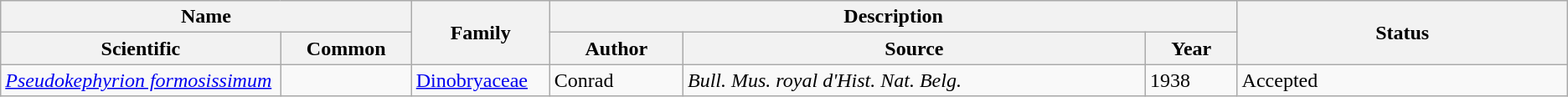<table class="wikitable sortable">
<tr>
<th colspan="2" width="10%" scope="col">Name</th>
<th rowspan="2" width="1%" scope="col">Family</th>
<th colspan="3" width="20%" scope="col">Description</th>
<th rowspan="2" width="10%" scope="col">Status</th>
</tr>
<tr>
<th>Scientific</th>
<th>Common</th>
<th>Author</th>
<th>Source</th>
<th>Year</th>
</tr>
<tr>
<td><em><a href='#'>Pseudokephyrion formosissimum</a></em></td>
<td></td>
<td><a href='#'>Dinobryaceae</a></td>
<td>Conrad</td>
<td><em>Bull. Mus. royal d'Hist. Nat. Belg.</em></td>
<td>1938</td>
<td>Accepted</td>
</tr>
</table>
